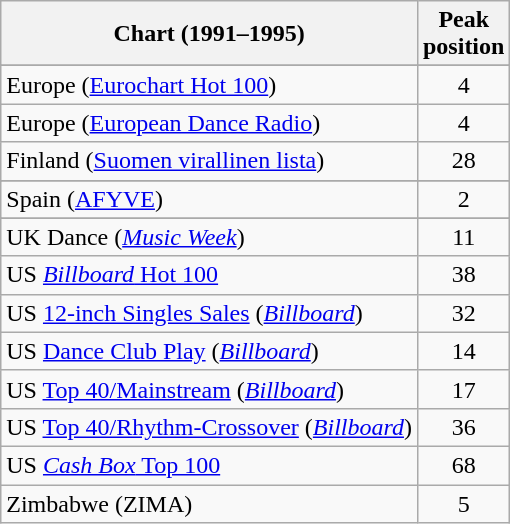<table class="wikitable sortable">
<tr>
<th>Chart (1991–1995)</th>
<th>Peak<br>position</th>
</tr>
<tr>
</tr>
<tr>
</tr>
<tr>
</tr>
<tr>
<td>Europe (<a href='#'>Eurochart Hot 100</a>)</td>
<td align="center">4</td>
</tr>
<tr>
<td>Europe (<a href='#'>European Dance Radio</a>)</td>
<td align="center">4</td>
</tr>
<tr>
<td>Finland (<a href='#'>Suomen virallinen lista</a>)</td>
<td align="center">28</td>
</tr>
<tr>
</tr>
<tr>
</tr>
<tr>
</tr>
<tr>
</tr>
<tr>
<td>Spain (<a href='#'>AFYVE</a>)</td>
<td align="center">2</td>
</tr>
<tr>
</tr>
<tr>
</tr>
<tr>
<td>UK Dance (<em><a href='#'>Music Week</a></em>)</td>
<td align="center">11</td>
</tr>
<tr>
<td>US <a href='#'><em>Billboard</em> Hot 100</a></td>
<td align="center">38</td>
</tr>
<tr>
<td>US <a href='#'>12-inch Singles Sales</a> (<em><a href='#'>Billboard</a></em>)</td>
<td align="center">32</td>
</tr>
<tr>
<td>US <a href='#'>Dance Club Play</a> (<em><a href='#'>Billboard</a></em>)</td>
<td align="center">14</td>
</tr>
<tr>
<td>US <a href='#'>Top 40/Mainstream</a> (<em><a href='#'>Billboard</a></em>)</td>
<td align="center">17</td>
</tr>
<tr>
<td>US <a href='#'>Top 40/Rhythm-Crossover</a> (<em><a href='#'>Billboard</a></em>)</td>
<td align="center">36</td>
</tr>
<tr>
<td>US <a href='#'><em>Cash Box</em> Top 100</a></td>
<td align="center">68</td>
</tr>
<tr>
<td>Zimbabwe (ZIMA)</td>
<td align="center">5</td>
</tr>
</table>
